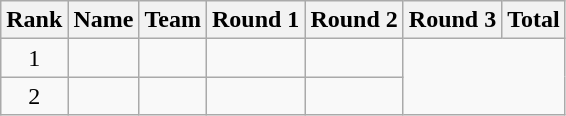<table class="wikitable sortable" style="text-align:center">
<tr>
<th>Rank</th>
<th>Name</th>
<th>Team</th>
<th>Round 1</th>
<th>Round 2</th>
<th>Round 3</th>
<th>Total</th>
</tr>
<tr>
<td>1</td>
<td></td>
<td></td>
<td></td>
<td></td>
</tr>
<tr>
<td>2</td>
<td></td>
<td></td>
<td></td>
<td></td>
</tr>
</table>
